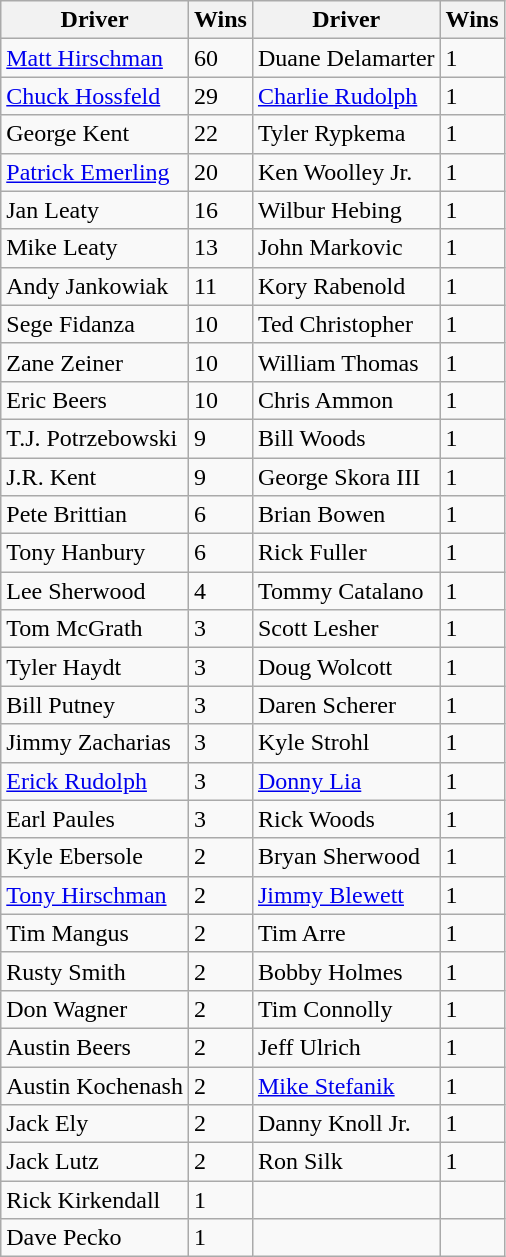<table class="wikitable">
<tr>
<th>Driver</th>
<th>Wins</th>
<th>Driver</th>
<th>Wins</th>
</tr>
<tr>
<td><a href='#'>Matt Hirschman</a></td>
<td>60</td>
<td>Duane Delamarter</td>
<td>1</td>
</tr>
<tr>
<td><a href='#'>Chuck Hossfeld</a></td>
<td>29</td>
<td><a href='#'>Charlie Rudolph</a></td>
<td>1</td>
</tr>
<tr>
<td>George Kent</td>
<td>22</td>
<td>Tyler Rypkema</td>
<td>1</td>
</tr>
<tr>
<td><a href='#'>Patrick Emerling</a></td>
<td>20</td>
<td>Ken Woolley Jr.</td>
<td>1</td>
</tr>
<tr>
<td>Jan Leaty</td>
<td>16</td>
<td>Wilbur Hebing</td>
<td>1</td>
</tr>
<tr>
<td>Mike Leaty</td>
<td>13</td>
<td>John Markovic</td>
<td>1</td>
</tr>
<tr>
<td>Andy Jankowiak</td>
<td>11</td>
<td>Kory Rabenold</td>
<td>1</td>
</tr>
<tr>
<td>Sege Fidanza</td>
<td>10</td>
<td>Ted Christopher</td>
<td>1</td>
</tr>
<tr>
<td>Zane Zeiner</td>
<td>10</td>
<td>William Thomas</td>
<td>1</td>
</tr>
<tr>
<td>Eric Beers</td>
<td>10</td>
<td>Chris Ammon</td>
<td>1</td>
</tr>
<tr>
<td>T.J. Potrzebowski</td>
<td>9</td>
<td>Bill Woods</td>
<td>1</td>
</tr>
<tr>
<td>J.R. Kent</td>
<td>9</td>
<td>George Skora III</td>
<td>1</td>
</tr>
<tr>
<td>Pete Brittian</td>
<td>6</td>
<td>Brian Bowen</td>
<td>1</td>
</tr>
<tr>
<td>Tony Hanbury</td>
<td>6</td>
<td>Rick Fuller</td>
<td>1</td>
</tr>
<tr>
<td>Lee Sherwood</td>
<td>4</td>
<td>Tommy Catalano</td>
<td>1</td>
</tr>
<tr>
<td>Tom McGrath</td>
<td>3</td>
<td>Scott Lesher</td>
<td>1</td>
</tr>
<tr>
<td>Tyler Haydt</td>
<td>3</td>
<td>Doug Wolcott</td>
<td>1</td>
</tr>
<tr>
<td>Bill Putney</td>
<td>3</td>
<td>Daren Scherer</td>
<td>1</td>
</tr>
<tr>
<td>Jimmy Zacharias</td>
<td>3</td>
<td>Kyle Strohl</td>
<td>1</td>
</tr>
<tr>
<td><a href='#'>Erick Rudolph</a></td>
<td>3</td>
<td><a href='#'>Donny Lia</a></td>
<td>1</td>
</tr>
<tr>
<td>Earl Paules</td>
<td>3</td>
<td>Rick Woods</td>
<td>1</td>
</tr>
<tr>
<td>Kyle Ebersole</td>
<td>2</td>
<td>Bryan Sherwood</td>
<td>1</td>
</tr>
<tr>
<td><a href='#'>Tony Hirschman</a></td>
<td>2</td>
<td><a href='#'>Jimmy Blewett</a></td>
<td>1</td>
</tr>
<tr>
<td>Tim Mangus</td>
<td>2</td>
<td>Tim Arre</td>
<td>1</td>
</tr>
<tr>
<td>Rusty Smith</td>
<td>2</td>
<td>Bobby Holmes</td>
<td>1</td>
</tr>
<tr>
<td>Don Wagner</td>
<td>2</td>
<td>Tim Connolly</td>
<td>1</td>
</tr>
<tr>
<td>Austin Beers</td>
<td>2</td>
<td>Jeff Ulrich</td>
<td>1</td>
</tr>
<tr>
<td>Austin Kochenash</td>
<td>2</td>
<td><a href='#'>Mike Stefanik</a></td>
<td>1</td>
</tr>
<tr>
<td>Jack Ely</td>
<td>2</td>
<td>Danny Knoll Jr.</td>
<td>1</td>
</tr>
<tr>
<td>Jack Lutz</td>
<td>2</td>
<td>Ron Silk</td>
<td>1</td>
</tr>
<tr>
<td>Rick Kirkendall</td>
<td>1</td>
<td></td>
<td></td>
</tr>
<tr>
<td>Dave Pecko</td>
<td>1</td>
<td></td>
<td></td>
</tr>
</table>
